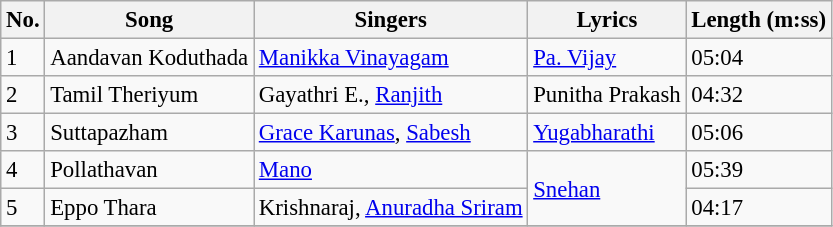<table class="wikitable" style="font-size: 95%;">
<tr>
<th>No.</th>
<th>Song</th>
<th>Singers</th>
<th>Lyrics</th>
<th>Length (m:ss)</th>
</tr>
<tr>
<td>1</td>
<td>Aandavan Koduthada</td>
<td><a href='#'>Manikka Vinayagam</a></td>
<td><a href='#'>Pa. Vijay</a></td>
<td>05:04</td>
</tr>
<tr>
<td>2</td>
<td>Tamil Theriyum</td>
<td>Gayathri E., <a href='#'>Ranjith</a></td>
<td>Punitha Prakash</td>
<td>04:32</td>
</tr>
<tr>
<td>3</td>
<td>Suttapazham</td>
<td><a href='#'>Grace Karunas</a>, <a href='#'>Sabesh</a></td>
<td><a href='#'>Yugabharathi</a></td>
<td>05:06</td>
</tr>
<tr>
<td>4</td>
<td>Pollathavan</td>
<td><a href='#'>Mano</a></td>
<td rowspan=2><a href='#'>Snehan</a></td>
<td>05:39</td>
</tr>
<tr>
<td>5</td>
<td>Eppo Thara</td>
<td>Krishnaraj, <a href='#'>Anuradha Sriram</a></td>
<td>04:17</td>
</tr>
<tr>
</tr>
</table>
